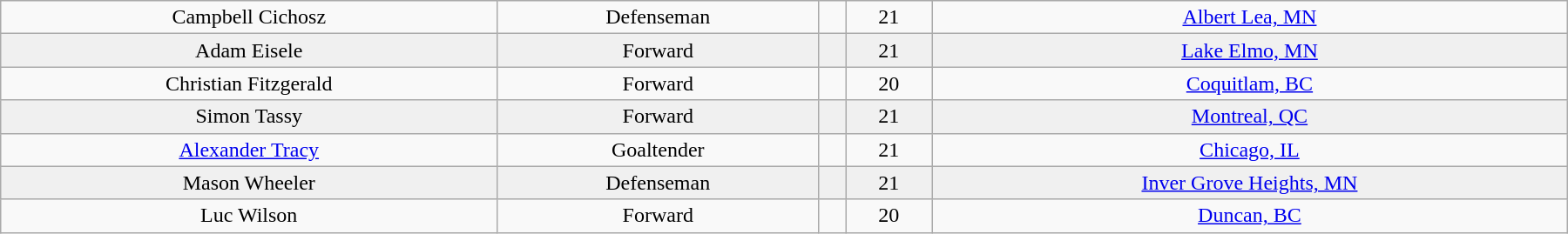<table class="wikitable" width="1200">
<tr align="center" bgcolor="">
<td>Campbell Cichosz</td>
<td>Defenseman</td>
<td></td>
<td>21</td>
<td><a href='#'>Albert Lea, MN</a></td>
</tr>
<tr align="center" bgcolor="f0f0f0">
<td>Adam Eisele</td>
<td>Forward</td>
<td></td>
<td>21</td>
<td><a href='#'>Lake Elmo, MN</a></td>
</tr>
<tr align="center" bgcolor="">
<td>Christian Fitzgerald</td>
<td>Forward</td>
<td></td>
<td>20</td>
<td><a href='#'>Coquitlam, BC</a></td>
</tr>
<tr align="center" bgcolor="f0f0f0">
<td>Simon Tassy</td>
<td>Forward</td>
<td></td>
<td>21</td>
<td><a href='#'>Montreal, QC</a></td>
</tr>
<tr align="center" bgcolor="">
<td><a href='#'>Alexander Tracy</a></td>
<td>Goaltender</td>
<td></td>
<td>21</td>
<td><a href='#'>Chicago, IL</a></td>
</tr>
<tr align="center" bgcolor="f0f0f0">
<td>Mason Wheeler</td>
<td>Defenseman</td>
<td></td>
<td>21</td>
<td><a href='#'>Inver Grove Heights, MN</a></td>
</tr>
<tr align="center" bgcolor="">
<td>Luc Wilson</td>
<td>Forward</td>
<td></td>
<td>20</td>
<td><a href='#'>Duncan, BC</a></td>
</tr>
</table>
